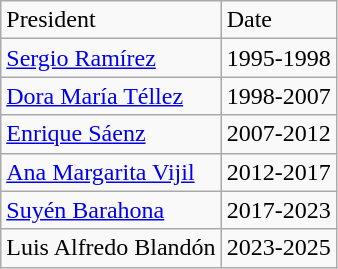<table class="wikitable">
<tr>
<td>President</td>
<td>Date</td>
</tr>
<tr>
<td><a href='#'>Sergio Ramírez</a></td>
<td>1995-1998</td>
</tr>
<tr>
<td><a href='#'>Dora María Téllez</a></td>
<td>1998-2007</td>
</tr>
<tr>
<td><a href='#'>Enrique Sáenz</a></td>
<td>2007-2012</td>
</tr>
<tr>
<td><a href='#'>Ana Margarita Vijil</a></td>
<td>2012-2017</td>
</tr>
<tr>
<td><a href='#'>Suyén Barahona</a></td>
<td>2017-2023</td>
</tr>
<tr>
<td>Luis Alfredo Blandón</td>
<td>2023-2025</td>
</tr>
</table>
